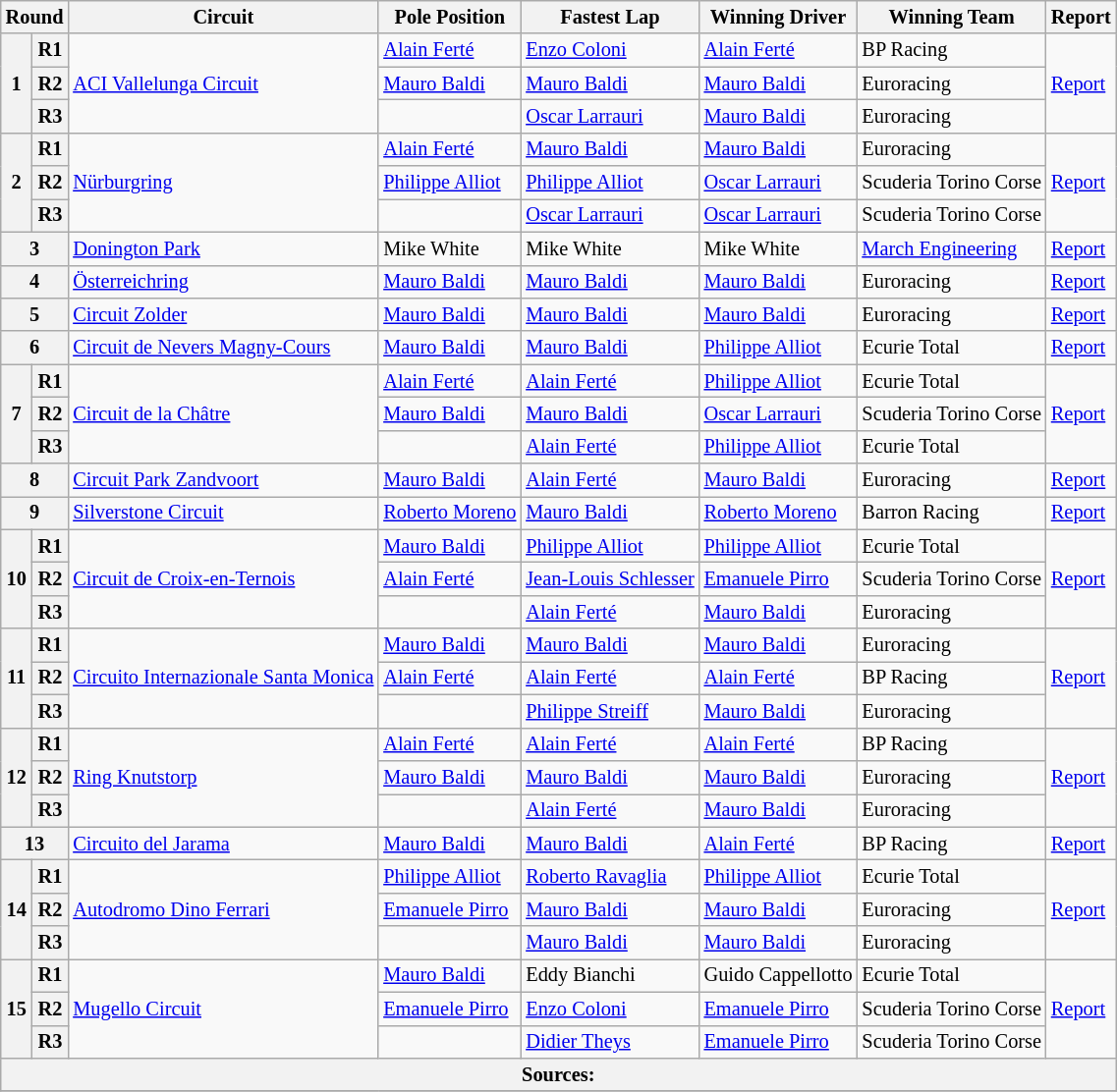<table class="wikitable" style="font-size: 85%;">
<tr>
<th colspan="2">Round</th>
<th>Circuit</th>
<th>Pole Position</th>
<th>Fastest Lap</th>
<th>Winning Driver</th>
<th>Winning Team</th>
<th>Report</th>
</tr>
<tr>
<th rowspan="3">1</th>
<th>R1</th>
<td rowspan="3"> <a href='#'>ACI Vallelunga Circuit</a></td>
<td> <a href='#'>Alain Ferté</a></td>
<td> <a href='#'>Enzo Coloni</a></td>
<td> <a href='#'>Alain Ferté</a></td>
<td>BP Racing</td>
<td rowspan="3"><a href='#'>Report</a></td>
</tr>
<tr>
<th>R2</th>
<td> <a href='#'>Mauro Baldi</a></td>
<td> <a href='#'>Mauro Baldi</a></td>
<td> <a href='#'>Mauro Baldi</a></td>
<td>Euroracing</td>
</tr>
<tr>
<th>R3</th>
<td></td>
<td> <a href='#'>Oscar Larrauri</a></td>
<td> <a href='#'>Mauro Baldi</a></td>
<td>Euroracing</td>
</tr>
<tr>
<th rowspan="3">2</th>
<th>R1</th>
<td rowspan="3"> <a href='#'>Nürburgring</a></td>
<td> <a href='#'>Alain Ferté</a></td>
<td> <a href='#'>Mauro Baldi</a></td>
<td> <a href='#'>Mauro Baldi</a></td>
<td>Euroracing</td>
<td rowspan="3"><a href='#'>Report</a></td>
</tr>
<tr>
<th>R2</th>
<td> <a href='#'>Philippe Alliot</a></td>
<td> <a href='#'>Philippe Alliot</a></td>
<td> <a href='#'>Oscar Larrauri</a></td>
<td>Scuderia Torino Corse</td>
</tr>
<tr>
<th>R3</th>
<td></td>
<td> <a href='#'>Oscar Larrauri</a></td>
<td> <a href='#'>Oscar Larrauri</a></td>
<td>Scuderia Torino Corse</td>
</tr>
<tr>
<th colspan="2">3</th>
<td> <a href='#'>Donington Park</a></td>
<td> Mike White</td>
<td> Mike White</td>
<td> Mike White</td>
<td><a href='#'>March Engineering</a></td>
<td><a href='#'>Report</a></td>
</tr>
<tr>
<th colspan="2">4</th>
<td> <a href='#'>Österreichring</a></td>
<td> <a href='#'>Mauro Baldi</a></td>
<td> <a href='#'>Mauro Baldi</a></td>
<td> <a href='#'>Mauro Baldi</a></td>
<td>Euroracing</td>
<td><a href='#'>Report</a></td>
</tr>
<tr>
<th colspan="2">5</th>
<td> <a href='#'>Circuit Zolder</a></td>
<td> <a href='#'>Mauro Baldi</a></td>
<td> <a href='#'>Mauro Baldi</a></td>
<td> <a href='#'>Mauro Baldi</a></td>
<td>Euroracing</td>
<td><a href='#'>Report</a></td>
</tr>
<tr>
<th colspan="2">6</th>
<td> <a href='#'>Circuit de Nevers Magny-Cours</a></td>
<td> <a href='#'>Mauro Baldi</a></td>
<td> <a href='#'>Mauro Baldi</a></td>
<td> <a href='#'>Philippe Alliot</a></td>
<td>Ecurie Total</td>
<td><a href='#'>Report</a></td>
</tr>
<tr>
<th rowspan="3">7</th>
<th>R1</th>
<td rowspan="3"> <a href='#'>Circuit de la Châtre</a></td>
<td> <a href='#'>Alain Ferté</a></td>
<td> <a href='#'>Alain Ferté</a></td>
<td> <a href='#'>Philippe Alliot</a></td>
<td>Ecurie Total</td>
<td rowspan="3"><a href='#'>Report</a></td>
</tr>
<tr>
<th>R2</th>
<td> <a href='#'>Mauro Baldi</a></td>
<td> <a href='#'>Mauro Baldi</a></td>
<td> <a href='#'>Oscar Larrauri</a></td>
<td>Scuderia Torino Corse</td>
</tr>
<tr>
<th>R3</th>
<td></td>
<td> <a href='#'>Alain Ferté</a></td>
<td> <a href='#'>Philippe Alliot</a></td>
<td>Ecurie Total</td>
</tr>
<tr>
<th colspan="2">8</th>
<td> <a href='#'>Circuit Park Zandvoort</a></td>
<td> <a href='#'>Mauro Baldi</a></td>
<td> <a href='#'>Alain Ferté</a></td>
<td> <a href='#'>Mauro Baldi</a></td>
<td>Euroracing</td>
<td><a href='#'>Report</a></td>
</tr>
<tr>
<th colspan="2">9</th>
<td> <a href='#'>Silverstone Circuit</a></td>
<td> <a href='#'>Roberto Moreno</a></td>
<td> <a href='#'>Mauro Baldi</a></td>
<td> <a href='#'>Roberto Moreno</a></td>
<td>Barron Racing</td>
<td><a href='#'>Report</a></td>
</tr>
<tr>
<th rowspan="3">10</th>
<th>R1</th>
<td rowspan="3"> <a href='#'>Circuit de Croix-en-Ternois</a></td>
<td> <a href='#'>Mauro Baldi</a></td>
<td> <a href='#'>Philippe Alliot</a></td>
<td> <a href='#'>Philippe Alliot</a></td>
<td>Ecurie Total</td>
<td rowspan="3"><a href='#'>Report</a></td>
</tr>
<tr>
<th>R2</th>
<td> <a href='#'>Alain Ferté</a></td>
<td> <a href='#'>Jean-Louis Schlesser</a></td>
<td> <a href='#'>Emanuele Pirro</a></td>
<td>Scuderia Torino Corse</td>
</tr>
<tr>
<th>R3</th>
<td></td>
<td> <a href='#'>Alain Ferté</a></td>
<td> <a href='#'>Mauro Baldi</a></td>
<td>Euroracing</td>
</tr>
<tr>
<th rowspan="3">11</th>
<th>R1</th>
<td rowspan="3"> <a href='#'>Circuito Internazionale Santa Monica</a></td>
<td> <a href='#'>Mauro Baldi</a></td>
<td> <a href='#'>Mauro Baldi</a></td>
<td> <a href='#'>Mauro Baldi</a></td>
<td>Euroracing</td>
<td rowspan="3"><a href='#'>Report</a></td>
</tr>
<tr>
<th>R2</th>
<td> <a href='#'>Alain Ferté</a></td>
<td> <a href='#'>Alain Ferté</a></td>
<td> <a href='#'>Alain Ferté</a></td>
<td>BP Racing</td>
</tr>
<tr>
<th>R3</th>
<td></td>
<td> <a href='#'>Philippe Streiff</a></td>
<td> <a href='#'>Mauro Baldi</a></td>
<td>Euroracing</td>
</tr>
<tr>
<th rowspan="3">12</th>
<th>R1</th>
<td rowspan="3"> <a href='#'>Ring Knutstorp</a></td>
<td> <a href='#'>Alain Ferté</a></td>
<td> <a href='#'>Alain Ferté</a></td>
<td> <a href='#'>Alain Ferté</a></td>
<td>BP Racing</td>
<td rowspan="3"><a href='#'>Report</a></td>
</tr>
<tr>
<th>R2</th>
<td> <a href='#'>Mauro Baldi</a></td>
<td> <a href='#'>Mauro Baldi</a></td>
<td> <a href='#'>Mauro Baldi</a></td>
<td>Euroracing</td>
</tr>
<tr>
<th>R3</th>
<td></td>
<td> <a href='#'>Alain Ferté</a></td>
<td> <a href='#'>Mauro Baldi</a></td>
<td>Euroracing</td>
</tr>
<tr>
<th colspan="2">13</th>
<td> <a href='#'>Circuito del Jarama</a></td>
<td> <a href='#'>Mauro Baldi</a></td>
<td> <a href='#'>Mauro Baldi</a></td>
<td> <a href='#'>Alain Ferté</a></td>
<td>BP Racing</td>
<td><a href='#'>Report</a></td>
</tr>
<tr>
<th rowspan="3">14</th>
<th>R1</th>
<td rowspan="3"> <a href='#'>Autodromo Dino Ferrari</a></td>
<td> <a href='#'>Philippe Alliot</a></td>
<td> <a href='#'>Roberto Ravaglia</a></td>
<td> <a href='#'>Philippe Alliot</a></td>
<td>Ecurie Total</td>
<td rowspan="3"><a href='#'>Report</a></td>
</tr>
<tr>
<th>R2</th>
<td> <a href='#'>Emanuele Pirro</a></td>
<td> <a href='#'>Mauro Baldi</a></td>
<td> <a href='#'>Mauro Baldi</a></td>
<td>Euroracing</td>
</tr>
<tr>
<th>R3</th>
<td></td>
<td> <a href='#'>Mauro Baldi</a></td>
<td> <a href='#'>Mauro Baldi</a></td>
<td>Euroracing</td>
</tr>
<tr>
<th rowspan="3">15</th>
<th>R1</th>
<td rowspan="3"> <a href='#'>Mugello Circuit</a></td>
<td> <a href='#'>Mauro Baldi</a></td>
<td> Eddy Bianchi</td>
<td> Guido Cappellotto</td>
<td>Ecurie Total</td>
<td rowspan="3"><a href='#'>Report</a></td>
</tr>
<tr>
<th>R2</th>
<td> <a href='#'>Emanuele Pirro</a></td>
<td> <a href='#'>Enzo Coloni</a></td>
<td> <a href='#'>Emanuele Pirro</a></td>
<td>Scuderia Torino Corse</td>
</tr>
<tr>
<th>R3</th>
<td></td>
<td> <a href='#'>Didier Theys</a></td>
<td> <a href='#'>Emanuele Pirro</a></td>
<td>Scuderia Torino Corse</td>
</tr>
<tr>
<th colspan="9">Sources:</th>
</tr>
<tr>
</tr>
</table>
